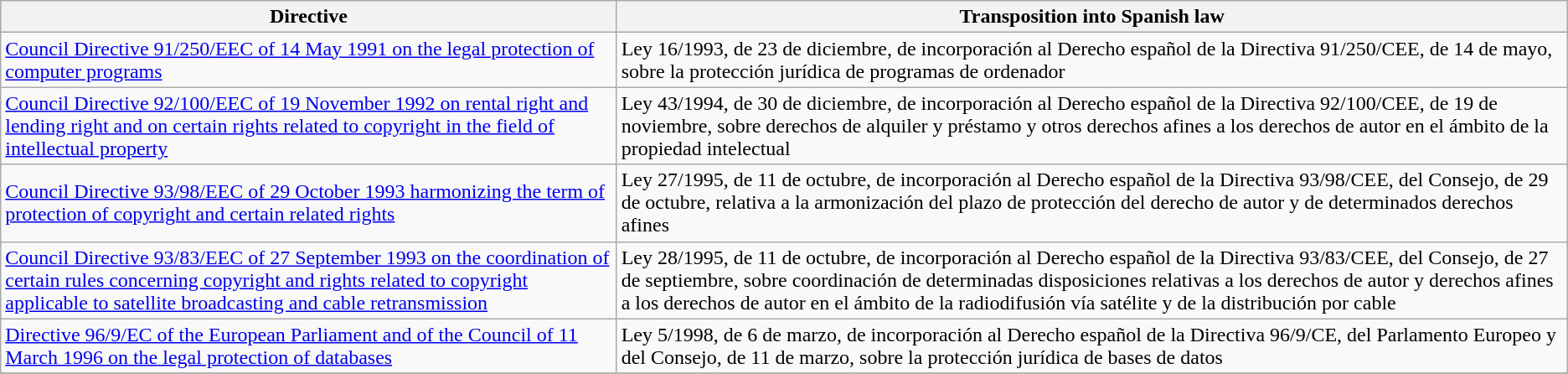<table class="wikitable">
<tr>
<th>Directive</th>
<th>Transposition into Spanish law</th>
</tr>
<tr>
<td><a href='#'>Council Directive 91/250/EEC of 14 May 1991 on the legal protection of computer programs</a></td>
<td>Ley 16/1993, de 23 de diciembre, de incorporación al Derecho español de la Directiva 91/250/CEE, de 14 de mayo, sobre la protección jurídica de programas de ordenador</td>
</tr>
<tr>
<td><a href='#'>Council Directive 92/100/EEC of 19 November 1992 on rental right and lending right and on certain rights related to copyright in the field of intellectual property</a></td>
<td>Ley 43/1994, de 30 de diciembre, de incorporación al Derecho español de la Directiva 92/100/CEE, de 19 de noviembre, sobre derechos de alquiler y préstamo y otros derechos afines a los derechos de autor en el ámbito de la propiedad intelectual</td>
</tr>
<tr>
<td><a href='#'>Council Directive 93/98/EEC of 29 October 1993 harmonizing the term of protection of copyright and certain related rights</a></td>
<td>Ley 27/1995, de 11 de octubre, de incorporación al Derecho español de la Directiva 93/98/CEE, del Consejo, de 29 de octubre, relativa a la armonización del plazo de protección del derecho de autor y de determinados derechos afines</td>
</tr>
<tr>
<td><a href='#'>Council Directive 93/83/EEC of 27 September 1993 on the coordination of certain rules concerning copyright and rights related to copyright applicable to satellite broadcasting and cable retransmission</a></td>
<td>Ley 28/1995, de 11 de octubre, de incorporación al Derecho español de la Directiva 93/83/CEE, del Consejo, de 27 de septiembre, sobre coordinación de determinadas disposiciones relativas a los derechos de autor y derechos afines a los derechos de autor en el ámbito de la radiodifusión vía satélite y de la distribución por cable</td>
</tr>
<tr>
<td><a href='#'>Directive 96/9/EC of the European Parliament and of the Council of 11 March 1996 on the legal protection of databases</a></td>
<td>Ley 5/1998, de 6 de marzo, de incorporación al Derecho español de la Directiva 96/9/CE, del Parlamento Europeo y del Consejo, de 11 de marzo, sobre la protección jurídica de bases de datos</td>
</tr>
<tr>
</tr>
</table>
